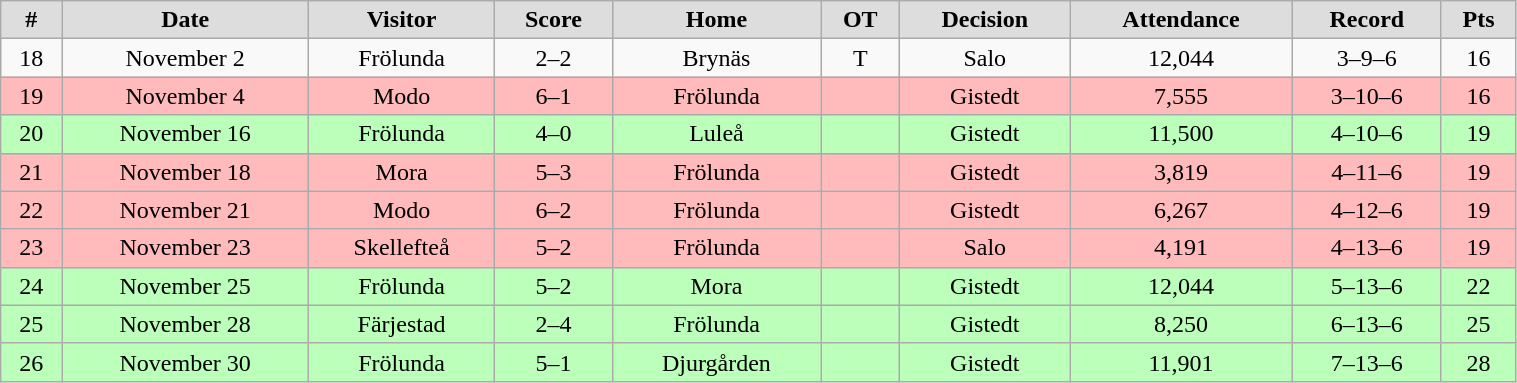<table class="wikitable" style="width:80%;">
<tr style="text-align:center; background:#ddd;">
<td><strong>#</strong></td>
<td><strong>Date</strong></td>
<td><strong>Visitor</strong></td>
<td><strong>Score</strong></td>
<td><strong>Home</strong></td>
<td><strong>OT</strong></td>
<td><strong>Decision</strong></td>
<td><strong>Attendance</strong></td>
<td><strong>Record</strong></td>
<td><strong>Pts</strong></td>
</tr>
<tr style="text-align:center;">
<td>18</td>
<td>November 2</td>
<td>Frölunda</td>
<td>2–2</td>
<td>Brynäs</td>
<td>T</td>
<td>Salo</td>
<td>12,044</td>
<td>3–9–6</td>
<td>16</td>
</tr>
<tr style="text-align:center; background:#fbb;">
<td>19</td>
<td>November 4</td>
<td>Modo</td>
<td>6–1</td>
<td>Frölunda</td>
<td></td>
<td>Gistedt</td>
<td>7,555</td>
<td>3–10–6</td>
<td>16</td>
</tr>
<tr style="text-align:center; background:#bfb;">
<td>20</td>
<td>November 16</td>
<td>Frölunda</td>
<td>4–0</td>
<td>Luleå</td>
<td></td>
<td>Gistedt</td>
<td>11,500</td>
<td>4–10–6</td>
<td>19</td>
</tr>
<tr style="text-align:center; background:#fbb;">
<td>21</td>
<td>November 18</td>
<td>Mora</td>
<td>5–3</td>
<td>Frölunda</td>
<td></td>
<td>Gistedt</td>
<td>3,819</td>
<td>4–11–6</td>
<td>19</td>
</tr>
<tr style="text-align:center; background:#fbb;">
<td>22</td>
<td>November 21</td>
<td>Modo</td>
<td>6–2</td>
<td>Frölunda</td>
<td></td>
<td>Gistedt</td>
<td>6,267</td>
<td>4–12–6</td>
<td>19</td>
</tr>
<tr style="text-align:center; background:#fbb;">
<td>23</td>
<td>November 23</td>
<td>Skellefteå</td>
<td>5–2</td>
<td>Frölunda</td>
<td></td>
<td>Salo</td>
<td>4,191</td>
<td>4–13–6</td>
<td>19</td>
</tr>
<tr style="text-align:center; background:#bfb;">
<td>24</td>
<td>November 25</td>
<td>Frölunda</td>
<td>5–2</td>
<td>Mora</td>
<td></td>
<td>Gistedt</td>
<td>12,044</td>
<td>5–13–6</td>
<td>22</td>
</tr>
<tr style="text-align:center; background:#bfb;">
<td>25</td>
<td>November 28</td>
<td>Färjestad</td>
<td>2–4</td>
<td>Frölunda</td>
<td></td>
<td>Gistedt</td>
<td>8,250</td>
<td>6–13–6</td>
<td>25</td>
</tr>
<tr style="text-align:center; background:#bfb;">
<td>26</td>
<td>November 30</td>
<td>Frölunda</td>
<td>5–1</td>
<td>Djurgården</td>
<td></td>
<td>Gistedt</td>
<td>11,901</td>
<td>7–13–6</td>
<td>28</td>
</tr>
</table>
